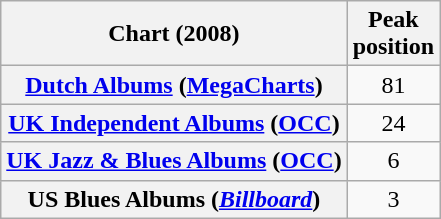<table class="wikitable sortable plainrowheaders" style="text-align:center">
<tr>
<th scope="col">Chart (2008)</th>
<th scope="col">Peak<br>position</th>
</tr>
<tr>
<th scope="row"><a href='#'>Dutch Albums</a> (<a href='#'>MegaCharts</a>)</th>
<td>81</td>
</tr>
<tr>
<th scope="row"><a href='#'>UK Independent Albums</a> (<a href='#'>OCC</a>)</th>
<td>24</td>
</tr>
<tr>
<th scope="row"><a href='#'>UK Jazz & Blues Albums</a> (<a href='#'>OCC</a>)</th>
<td>6</td>
</tr>
<tr>
<th scope="row">US Blues Albums (<em><a href='#'>Billboard</a></em>)</th>
<td>3</td>
</tr>
</table>
